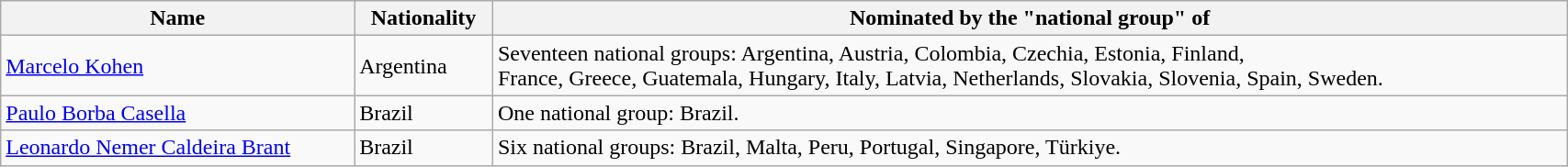<table class="wikitable" style="width:90%;">
<tr>
<th>Name</th>
<th>Nationality</th>
<th>Nominated by the "national group" of</th>
</tr>
<tr>
<td> <a href='#'>Marcelo Kohen</a></td>
<td>Argentina</td>
<td>Seventeen national groups: Argentina, Austria, Colombia, Czechia, Estonia, Finland,<br>France, Greece, Guatemala, Hungary, Italy, Latvia, Netherlands, Slovakia, Slovenia, 
Spain, Sweden.</td>
</tr>
<tr>
<td> <a href='#'>Paulo Borba Casella</a></td>
<td>Brazil</td>
<td>One national group: Brazil.</td>
</tr>
<tr>
<td> <a href='#'>Leonardo Nemer Caldeira Brant</a></td>
<td>Brazil</td>
<td>Six national groups: Brazil, Malta, Peru, Portugal, Singapore, Türkiye.</td>
</tr>
</table>
